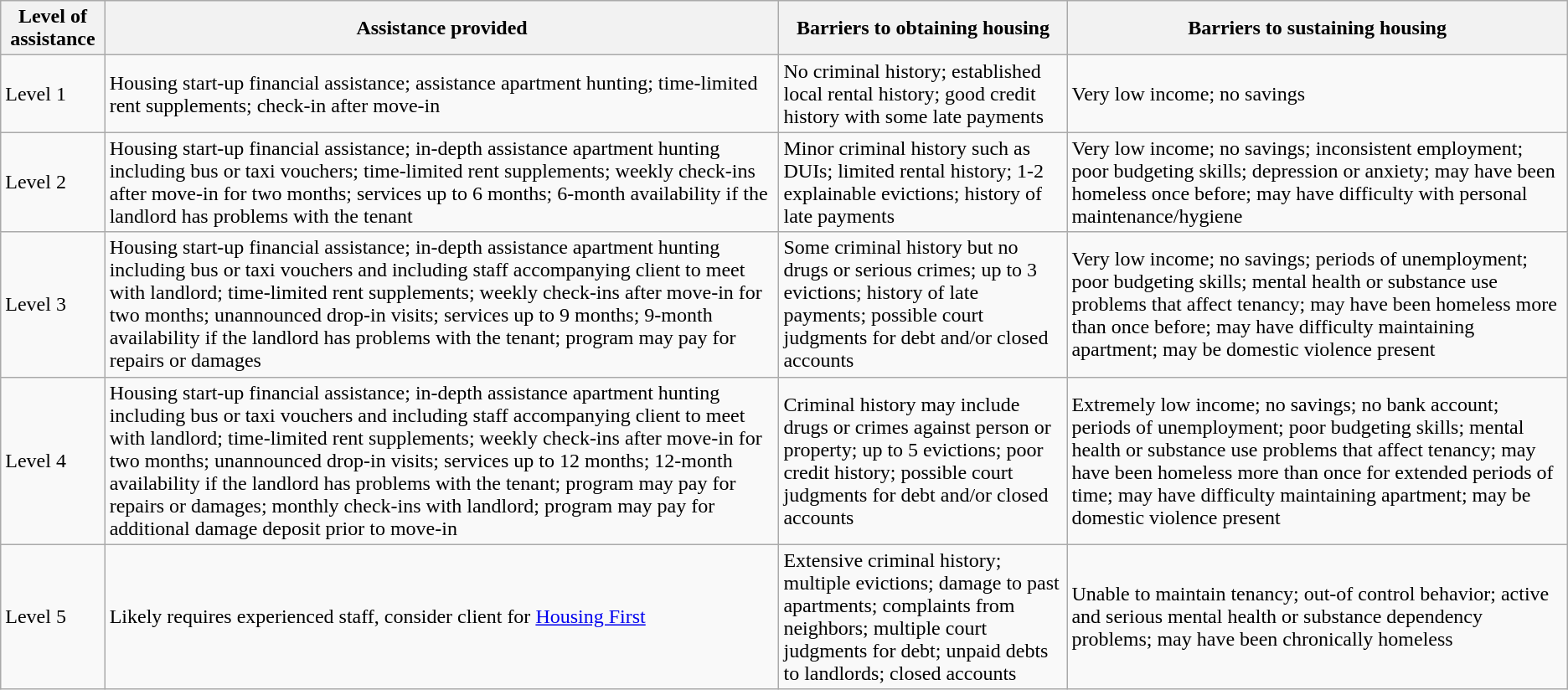<table class="wikitable">
<tr>
<th>Level of assistance</th>
<th>Assistance provided</th>
<th>Barriers to obtaining housing</th>
<th>Barriers to sustaining housing</th>
</tr>
<tr>
<td>Level 1</td>
<td>Housing start-up financial assistance; assistance apartment hunting; time-limited rent supplements; check-in after move-in</td>
<td>No criminal history; established local rental history; good credit history with some late payments</td>
<td>Very low income; no savings</td>
</tr>
<tr>
<td>Level 2</td>
<td>Housing start-up financial assistance; in-depth assistance apartment hunting including bus or taxi vouchers; time-limited rent supplements; weekly check-ins after move-in for two months; services up to 6 months; 6-month availability if the landlord has problems with the tenant</td>
<td>Minor criminal history such as DUIs; limited rental history; 1-2 explainable evictions; history of late payments</td>
<td>Very low income; no savings; inconsistent employment; poor budgeting skills; depression or anxiety; may have been homeless once before; may have difficulty with personal maintenance/hygiene</td>
</tr>
<tr>
<td>Level 3</td>
<td>Housing start-up financial assistance; in-depth assistance apartment hunting including bus or taxi vouchers and including staff accompanying client to meet with landlord; time-limited rent supplements; weekly check-ins after move-in for two months; unannounced drop-in visits; services up to 9 months; 9-month availability if the landlord has problems with the tenant; program may pay for repairs or damages</td>
<td>Some criminal history but no drugs or serious crimes; up to 3 evictions; history of late payments; possible court judgments for debt and/or closed accounts</td>
<td>Very low income; no savings; periods of unemployment; poor budgeting skills; mental health or substance use problems that affect tenancy; may have been homeless more than once before; may have difficulty maintaining apartment; may be domestic violence present</td>
</tr>
<tr>
<td>Level 4</td>
<td>Housing start-up financial assistance; in-depth assistance apartment hunting including bus or taxi vouchers and including staff accompanying client to meet with landlord; time-limited rent supplements; weekly check-ins after move-in for two months; unannounced drop-in visits; services up to 12 months; 12-month availability if the landlord has problems with the tenant; program may pay for repairs or damages; monthly check-ins with landlord; program may pay for additional damage deposit prior to move-in</td>
<td>Criminal history may include drugs or crimes against person or property; up to 5 evictions; poor credit history; possible court judgments for debt and/or closed accounts</td>
<td>Extremely low income; no savings; no bank account; periods of unemployment; poor budgeting skills; mental health or substance use problems that affect tenancy; may have been homeless more than once for extended periods of time; may have difficulty maintaining apartment; may be domestic violence present</td>
</tr>
<tr>
<td>Level 5</td>
<td>Likely requires experienced staff, consider client for <a href='#'>Housing First</a></td>
<td>Extensive criminal history; multiple evictions; damage to past apartments; complaints from neighbors; multiple court judgments for debt; unpaid debts to landlords; closed accounts</td>
<td>Unable to maintain tenancy; out-of control behavior; active and serious mental health or substance dependency problems; may have been chronically homeless</td>
</tr>
</table>
